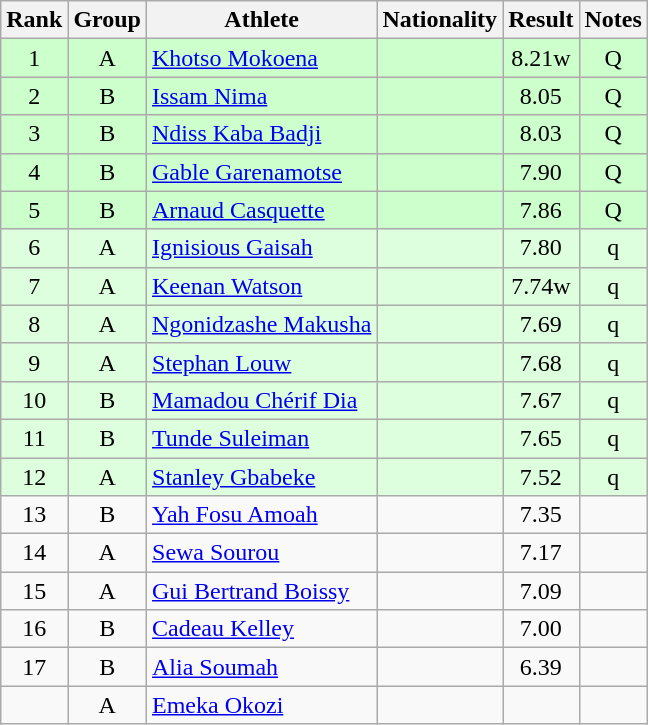<table class="wikitable sortable" style="text-align:center">
<tr>
<th>Rank</th>
<th>Group</th>
<th>Athlete</th>
<th>Nationality</th>
<th>Result</th>
<th>Notes</th>
</tr>
<tr bgcolor=ccffcc>
<td>1</td>
<td>A</td>
<td align=left><a href='#'>Khotso Mokoena</a></td>
<td align=left></td>
<td>8.21w</td>
<td>Q</td>
</tr>
<tr bgcolor=ccffcc>
<td>2</td>
<td>B</td>
<td align=left><a href='#'>Issam Nima</a></td>
<td align=left></td>
<td>8.05</td>
<td>Q</td>
</tr>
<tr bgcolor=ccffcc>
<td>3</td>
<td>B</td>
<td align=left><a href='#'>Ndiss Kaba Badji</a></td>
<td align=left></td>
<td>8.03</td>
<td>Q</td>
</tr>
<tr bgcolor=ccffcc>
<td>4</td>
<td>B</td>
<td align=left><a href='#'>Gable Garenamotse</a></td>
<td align=left></td>
<td>7.90</td>
<td>Q</td>
</tr>
<tr bgcolor=ccffcc>
<td>5</td>
<td>B</td>
<td align=left><a href='#'>Arnaud Casquette</a></td>
<td align=left></td>
<td>7.86</td>
<td>Q</td>
</tr>
<tr bgcolor=ddffdd>
<td>6</td>
<td>A</td>
<td align=left><a href='#'>Ignisious Gaisah</a></td>
<td align=left></td>
<td>7.80</td>
<td>q</td>
</tr>
<tr bgcolor=ddffdd>
<td>7</td>
<td>A</td>
<td align=left><a href='#'>Keenan Watson</a></td>
<td align=left></td>
<td>7.74w</td>
<td>q</td>
</tr>
<tr bgcolor=ddffdd>
<td>8</td>
<td>A</td>
<td align=left><a href='#'>Ngonidzashe Makusha</a></td>
<td align=left></td>
<td>7.69</td>
<td>q</td>
</tr>
<tr bgcolor=ddffdd>
<td>9</td>
<td>A</td>
<td align=left><a href='#'>Stephan Louw</a></td>
<td align=left></td>
<td>7.68</td>
<td>q</td>
</tr>
<tr bgcolor=ddffdd>
<td>10</td>
<td>B</td>
<td align=left><a href='#'>Mamadou Chérif Dia</a></td>
<td align=left></td>
<td>7.67</td>
<td>q</td>
</tr>
<tr bgcolor=ddffdd>
<td>11</td>
<td>B</td>
<td align=left><a href='#'>Tunde Suleiman</a></td>
<td align=left></td>
<td>7.65</td>
<td>q</td>
</tr>
<tr bgcolor=ddffdd>
<td>12</td>
<td>A</td>
<td align=left><a href='#'>Stanley Gbabeke</a></td>
<td align=left></td>
<td>7.52</td>
<td>q</td>
</tr>
<tr>
<td>13</td>
<td>B</td>
<td align=left><a href='#'>Yah Fosu Amoah</a></td>
<td align=left></td>
<td>7.35</td>
<td></td>
</tr>
<tr>
<td>14</td>
<td>A</td>
<td align=left><a href='#'>Sewa Sourou</a></td>
<td align=left></td>
<td>7.17</td>
<td></td>
</tr>
<tr>
<td>15</td>
<td>A</td>
<td align=left><a href='#'>Gui Bertrand Boissy</a></td>
<td align=left></td>
<td>7.09</td>
<td></td>
</tr>
<tr>
<td>16</td>
<td>B</td>
<td align=left><a href='#'>Cadeau Kelley</a></td>
<td align=left></td>
<td>7.00</td>
<td></td>
</tr>
<tr>
<td>17</td>
<td>B</td>
<td align=left><a href='#'>Alia Soumah</a></td>
<td align=left></td>
<td>6.39</td>
<td></td>
</tr>
<tr>
<td></td>
<td>A</td>
<td align=left><a href='#'>Emeka Okozi</a></td>
<td align=left></td>
<td></td>
<td></td>
</tr>
</table>
